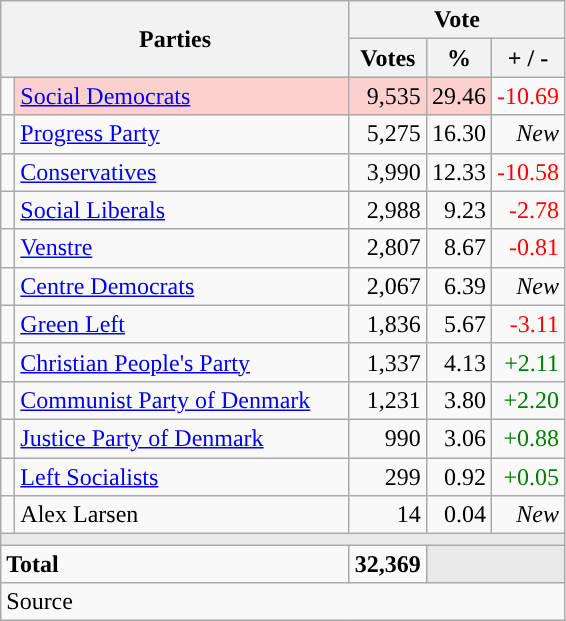<table class="wikitable" style="text-align:right;">
<tr>
<th style="text-align:centre;" rowspan="2" colspan="2" width="225">Parties</th>
<th colspan="3">Vote</th>
</tr>
<tr>
<th width="15">Votes</th>
<th width="15">%</th>
<th width="15">+ / -</th>
</tr>
<tr>
<td width="2" style="color:inherit;background:"></td>
<td bgcolor=#fbd0ce  align="left"><a href='#'>Social Democrats</a></td>
<td bgcolor=#fbd0ce>9,535</td>
<td bgcolor=#fbd0ce>29.46</td>
<td style=color:red;>-10.69</td>
</tr>
<tr>
<td width="2" style="color:inherit;background:"></td>
<td align="left"><a href='#'>Progress Party</a></td>
<td>5,275</td>
<td>16.30</td>
<td><em>New</em></td>
</tr>
<tr>
<td width="2" style="color:inherit;background:"></td>
<td align="left"><a href='#'>Conservatives</a></td>
<td>3,990</td>
<td>12.33</td>
<td style=color:red;>-10.58</td>
</tr>
<tr>
<td width="2" style="color:inherit;background:"></td>
<td align="left"><a href='#'>Social Liberals</a></td>
<td>2,988</td>
<td>9.23</td>
<td style=color:red;>-2.78</td>
</tr>
<tr>
<td width="2" style="color:inherit;background:"></td>
<td align="left"><a href='#'>Venstre</a></td>
<td>2,807</td>
<td>8.67</td>
<td style=color:red;>-0.81</td>
</tr>
<tr>
<td width="2" style="color:inherit;background:"></td>
<td align="left"><a href='#'>Centre Democrats</a></td>
<td>2,067</td>
<td>6.39</td>
<td><em>New</em></td>
</tr>
<tr>
<td width="2" style="color:inherit;background:"></td>
<td align="left"><a href='#'>Green Left</a></td>
<td>1,836</td>
<td>5.67</td>
<td style=color:red;>-3.11</td>
</tr>
<tr>
<td width="2" style="color:inherit;background:"></td>
<td align="left"><a href='#'>Christian People's Party</a></td>
<td>1,337</td>
<td>4.13</td>
<td style=color:green;>+2.11</td>
</tr>
<tr>
<td width="2" style="color:inherit;background:"></td>
<td align="left"><a href='#'>Communist Party of Denmark</a></td>
<td>1,231</td>
<td>3.80</td>
<td style=color:green;>+2.20</td>
</tr>
<tr>
<td width="2" style="color:inherit;background:"></td>
<td align="left"><a href='#'>Justice Party of Denmark</a></td>
<td>990</td>
<td>3.06</td>
<td style=color:green;>+0.88</td>
</tr>
<tr>
<td width="2" style="color:inherit;background:"></td>
<td align="left"><a href='#'>Left Socialists</a></td>
<td>299</td>
<td>0.92</td>
<td style=color:green;>+0.05</td>
</tr>
<tr>
<td width="2" style="color:inherit;background:"></td>
<td align="left">Alex Larsen</td>
<td>14</td>
<td>0.04</td>
<td><em>New</em></td>
</tr>
<tr>
<td colspan="7" bgcolor="#E9E9E9"></td>
</tr>
<tr>
<td align="left" colspan="2"><strong>Total</strong></td>
<td><strong>32,369</strong></td>
<td bgcolor="#E9E9E9" colspan="2"></td>
</tr>
<tr>
<td align="left" colspan="6">Source</td>
</tr>
</table>
